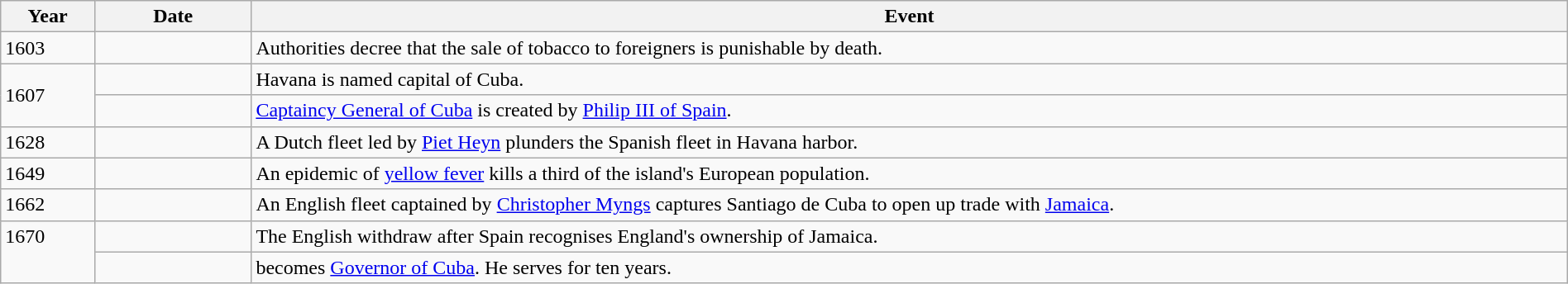<table class="wikitable" width="100%">
<tr>
<th style="width:6%">Year</th>
<th style="width:10%">Date</th>
<th>Event</th>
</tr>
<tr>
<td>1603</td>
<td></td>
<td>Authorities decree that the sale of tobacco to foreigners is punishable by death.</td>
</tr>
<tr>
<td rowspan="2">1607</td>
<td></td>
<td>Havana is named capital of Cuba.</td>
</tr>
<tr>
<td></td>
<td><a href='#'>Captaincy General of Cuba</a> is created by <a href='#'>Philip III of Spain</a>.</td>
</tr>
<tr>
<td>1628</td>
<td></td>
<td>A Dutch fleet led by <a href='#'>Piet Heyn</a> plunders the Spanish fleet in Havana harbor.</td>
</tr>
<tr>
<td>1649</td>
<td></td>
<td>An epidemic of <a href='#'>yellow fever</a> kills a third of the island's European population.</td>
</tr>
<tr>
<td>1662</td>
<td></td>
<td>An English fleet captained by <a href='#'>Christopher Myngs</a> captures Santiago de Cuba to open up trade with <a href='#'>Jamaica</a>.</td>
</tr>
<tr>
<td rowspan="2" valign="top">1670</td>
<td></td>
<td>The English withdraw after Spain recognises England's ownership of Jamaica.</td>
</tr>
<tr>
<td></td>
<td> becomes <a href='#'>Governor of Cuba</a>. He serves for ten years.</td>
</tr>
</table>
